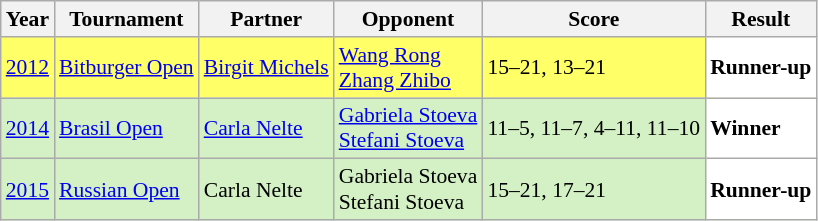<table class="sortable wikitable" style="font-size: 90%;">
<tr>
<th>Year</th>
<th>Tournament</th>
<th>Partner</th>
<th>Opponent</th>
<th>Score</th>
<th>Result</th>
</tr>
<tr style="background:#FFFF67">
<td align="center"><a href='#'>2012</a></td>
<td align="left"><a href='#'>Bitburger Open</a></td>
<td align="left"> <a href='#'>Birgit Michels</a></td>
<td align="left"> <a href='#'>Wang Rong</a> <br>  <a href='#'>Zhang Zhibo</a></td>
<td align="left">15–21, 13–21</td>
<td style="text-align:left; background:white"> <strong>Runner-up</strong></td>
</tr>
<tr style="background:#D4F1C5">
<td align="center"><a href='#'>2014</a></td>
<td align="left"><a href='#'>Brasil Open</a></td>
<td align="left"> <a href='#'>Carla Nelte</a></td>
<td align="left"> <a href='#'>Gabriela Stoeva</a><br> <a href='#'>Stefani Stoeva</a></td>
<td align="left">11–5, 11–7, 4–11, 11–10</td>
<td style="text-align:left; background:white"> <strong>Winner</strong></td>
</tr>
<tr style="background:#D4F1C5">
<td align="center"><a href='#'>2015</a></td>
<td align="left"><a href='#'>Russian Open</a></td>
<td align="left"> Carla Nelte</td>
<td align="left"> Gabriela Stoeva<br>  Stefani Stoeva</td>
<td align="left">15–21, 17–21</td>
<td style="text-align:left; background:white"> <strong>Runner-up</strong></td>
</tr>
</table>
